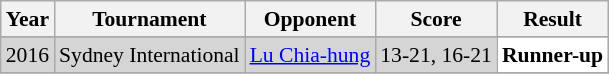<table class="sortable wikitable" style="font-size: 90%;">
<tr>
<th>Year</th>
<th>Tournament</th>
<th>Opponent</th>
<th>Score</th>
<th>Result</th>
</tr>
<tr>
</tr>
<tr style="background:#D5D5D5">
<td align="center">2016</td>
<td align="left">Sydney International</td>
<td align="left"> <a href='#'>Lu Chia-hung</a></td>
<td align="left">13-21, 16-21</td>
<td style="text-align:left; background:white"> <strong>Runner-up</strong></td>
</tr>
<tr>
</tr>
</table>
